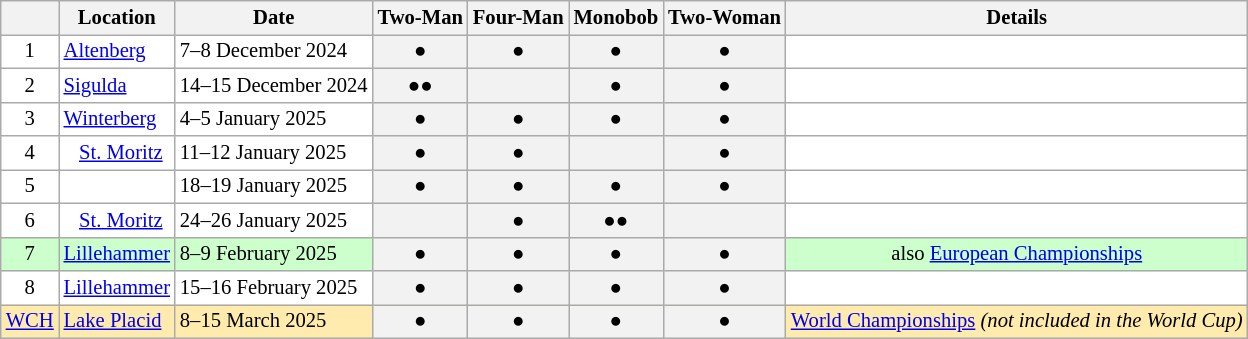<table class="wikitable plainrowheaders" style="background:#fff; font-size:86%; line-height:16px; border:grey solid 1px; border-collapse:collapse; text-align:center">
<tr>
<th></th>
<th>Location</th>
<th>Date</th>
<th>Two-Man</th>
<th>Four-Man</th>
<th>Monobob</th>
<th>Two-Woman</th>
<th>Details</th>
</tr>
<tr>
<td>1</td>
<td style="text-align:left"> <a href='#'>Altenberg</a></td>
<td style="text-align:left">7–8 December 2024</td>
<th>●</th>
<th>●</th>
<th>●</th>
<th>●</th>
<td></td>
</tr>
<tr>
<td>2</td>
<td style="text-align:left"> <a href='#'>Sigulda</a></td>
<td style="text-align:left">14–15 December 2024</td>
<th>●●</th>
<th></th>
<th>●</th>
<th>●</th>
<td></td>
</tr>
<tr>
<td>3</td>
<td style="text-align:left"> <a href='#'>Winterberg</a></td>
<td style="text-align:left">4–5 January 2025</td>
<th>●</th>
<th>●</th>
<th>●</th>
<th>●</th>
<td></td>
</tr>
<tr>
<td>4</td>
<td style="text-align:left">   <a href='#'>St. Moritz</a></td>
<td style="text-align:left">11–12 January 2025</td>
<th>●</th>
<th>●</th>
<th></th>
<th>●</th>
<td></td>
</tr>
<tr>
<td>5</td>
<td style="text-align:left"></td>
<td style="text-align:left">18–19 January 2025</td>
<th>●</th>
<th>●</th>
<th>●</th>
<th>●</th>
<td></td>
</tr>
<tr>
<td>6</td>
<td style="text-align:left">   <a href='#'>St. Moritz</a></td>
<td style="text-align:left">24–26 January 2025</td>
<th></th>
<th>●</th>
<th>●●</th>
<th></th>
<td></td>
</tr>
<tr style="background:#CCFFCC">
<td>7</td>
<td style="text-align:left"> <a href='#'>Lillehammer</a></td>
<td style="text-align:left">8–9 February 2025</td>
<th>●</th>
<th>●</th>
<th>●</th>
<th>●</th>
<td>also <a href='#'>European Championships</a></td>
</tr>
<tr>
<td>8</td>
<td style="text-align:left"> <a href='#'>Lillehammer</a></td>
<td style="text-align:left">15–16 February 2025</td>
<th>●</th>
<th>●</th>
<th>●</th>
<th>●</th>
<td></td>
</tr>
<tr style="background:#FFEBAD">
<td><a href='#'>WCH</a></td>
<td style="text-align:left"> <a href='#'>Lake Placid</a></td>
<td style="text-align:left">8–15 March 2025</td>
<th>●</th>
<th>●</th>
<th>●</th>
<th>●</th>
<td><a href='#'>World Championships</a> <em>(not included in the World Cup)</em></td>
</tr>
</table>
